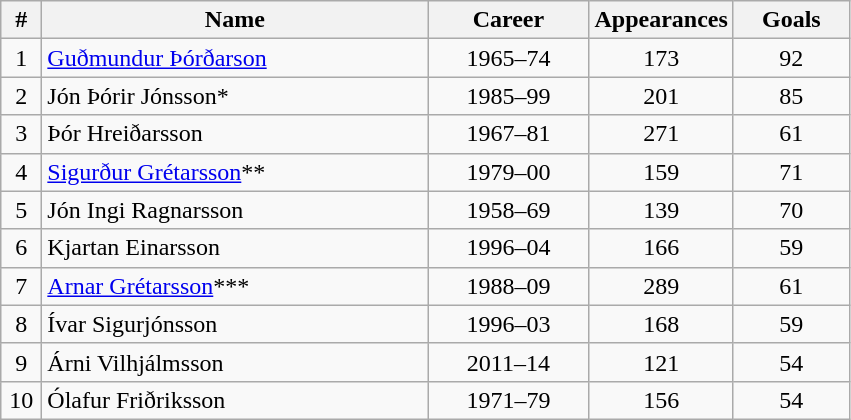<table class="wikitable" style="text-align:center;">
<tr>
<th width=20>#</th>
<th width=250>Name</th>
<th width=100>Career</th>
<th width=70>Appearances</th>
<th width=70>Goals</th>
</tr>
<tr>
<td>1</td>
<td align="left"> <a href='#'>Guðmundur Þórðarson</a></td>
<td>1965–74</td>
<td>173</td>
<td>92</td>
</tr>
<tr>
<td>2</td>
<td align="left"> Jón Þórir Jónsson*</td>
<td>1985–99</td>
<td>201</td>
<td>85</td>
</tr>
<tr>
<td>3</td>
<td align="left"> Þór Hreiðarsson</td>
<td>1967–81</td>
<td>271</td>
<td>61</td>
</tr>
<tr>
<td>4</td>
<td align="left"> <a href='#'>Sigurður Grétarsson</a>**</td>
<td>1979–00</td>
<td>159</td>
<td>71</td>
</tr>
<tr>
<td>5</td>
<td align="left"> Jón Ingi Ragnarsson</td>
<td>1958–69</td>
<td>139</td>
<td>70</td>
</tr>
<tr>
<td>6</td>
<td align="left"> Kjartan Einarsson</td>
<td>1996–04</td>
<td>166</td>
<td>59</td>
</tr>
<tr>
<td>7</td>
<td align="left"> <a href='#'>Arnar Grétarsson</a>***</td>
<td>1988–09</td>
<td>289</td>
<td>61</td>
</tr>
<tr>
<td>8</td>
<td align="left"> Ívar Sigurjónsson</td>
<td>1996–03</td>
<td>168</td>
<td>59</td>
</tr>
<tr>
<td>9</td>
<td align="left"> Árni Vilhjálmsson</td>
<td>2011–14</td>
<td>121</td>
<td>54</td>
</tr>
<tr>
<td>10</td>
<td align="left"> Ólafur Friðriksson</td>
<td>1971–79</td>
<td>156</td>
<td>54</td>
</tr>
</table>
